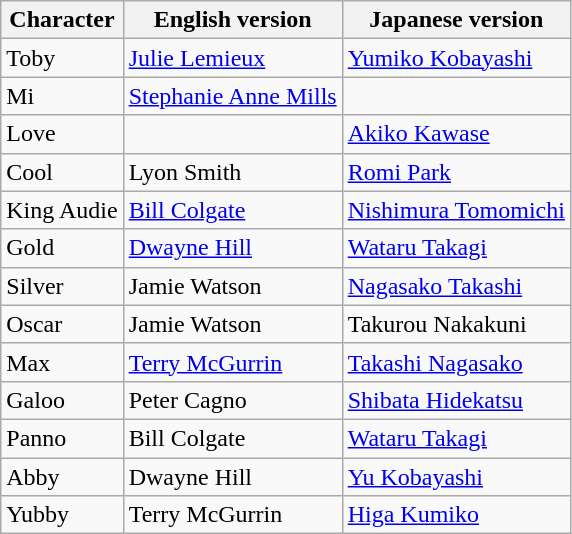<table class="wikitable">
<tr>
<th>Character</th>
<th>English version</th>
<th>Japanese version</th>
</tr>
<tr>
<td>Toby</td>
<td><a href='#'>Julie Lemieux</a></td>
<td><a href='#'>Yumiko Kobayashi</a></td>
</tr>
<tr>
<td>Mi</td>
<td><a href='#'>Stephanie Anne Mills</a></td>
<td></td>
</tr>
<tr>
<td>Love</td>
<td></td>
<td><a href='#'>Akiko Kawase</a></td>
</tr>
<tr>
<td>Cool</td>
<td>Lyon Smith</td>
<td><a href='#'>Romi Park</a></td>
</tr>
<tr>
<td>King Audie</td>
<td><a href='#'>Bill Colgate</a></td>
<td><a href='#'>Nishimura Tomomichi</a></td>
</tr>
<tr>
<td>Gold</td>
<td><a href='#'>Dwayne Hill</a></td>
<td><a href='#'>Wataru Takagi</a></td>
</tr>
<tr>
<td>Silver</td>
<td>Jamie Watson</td>
<td><a href='#'>Nagasako Takashi</a></td>
</tr>
<tr>
<td>Oscar</td>
<td>Jamie Watson</td>
<td>Takurou Nakakuni</td>
</tr>
<tr>
<td>Max</td>
<td><a href='#'>Terry McGurrin</a></td>
<td><a href='#'>Takashi Nagasako</a></td>
</tr>
<tr>
<td>Galoo</td>
<td>Peter Cagno</td>
<td><a href='#'>Shibata Hidekatsu</a></td>
</tr>
<tr>
<td>Panno</td>
<td>Bill Colgate</td>
<td><a href='#'>Wataru Takagi</a></td>
</tr>
<tr>
<td>Abby</td>
<td>Dwayne Hill</td>
<td><a href='#'>Yu Kobayashi</a></td>
</tr>
<tr>
<td>Yubby</td>
<td>Terry McGurrin</td>
<td><a href='#'>Higa Kumiko</a></td>
</tr>
</table>
